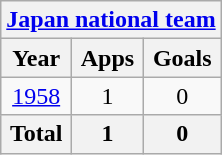<table class="wikitable" style="text-align:center">
<tr>
<th colspan=3><a href='#'>Japan national team</a></th>
</tr>
<tr>
<th>Year</th>
<th>Apps</th>
<th>Goals</th>
</tr>
<tr>
<td><a href='#'>1958</a></td>
<td>1</td>
<td>0</td>
</tr>
<tr>
<th>Total</th>
<th>1</th>
<th>0</th>
</tr>
</table>
